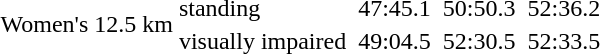<table>
<tr>
<td rowspan="2">Women's 12.5 km</td>
<td>standing</td>
<td></td>
<td>47:45.1</td>
<td></td>
<td>50:50.3</td>
<td></td>
<td>52:36.2</td>
</tr>
<tr>
<td>visually impaired</td>
<td></td>
<td>49:04.5</td>
<td></td>
<td>52:30.5</td>
<td></td>
<td>52:33.5</td>
</tr>
</table>
